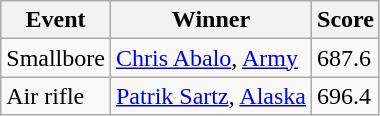<table class="wikitable sortable">
<tr>
<th>Event</th>
<th>Winner</th>
<th>Score</th>
</tr>
<tr>
<td>Smallbore</td>
<td><a href='#'>Chris Abalo</a>, <a href='#'>Army</a></td>
<td>687.6</td>
</tr>
<tr>
<td>Air rifle</td>
<td><a href='#'>Patrik Sartz</a>, <a href='#'>Alaska</a></td>
<td>696.4</td>
</tr>
</table>
